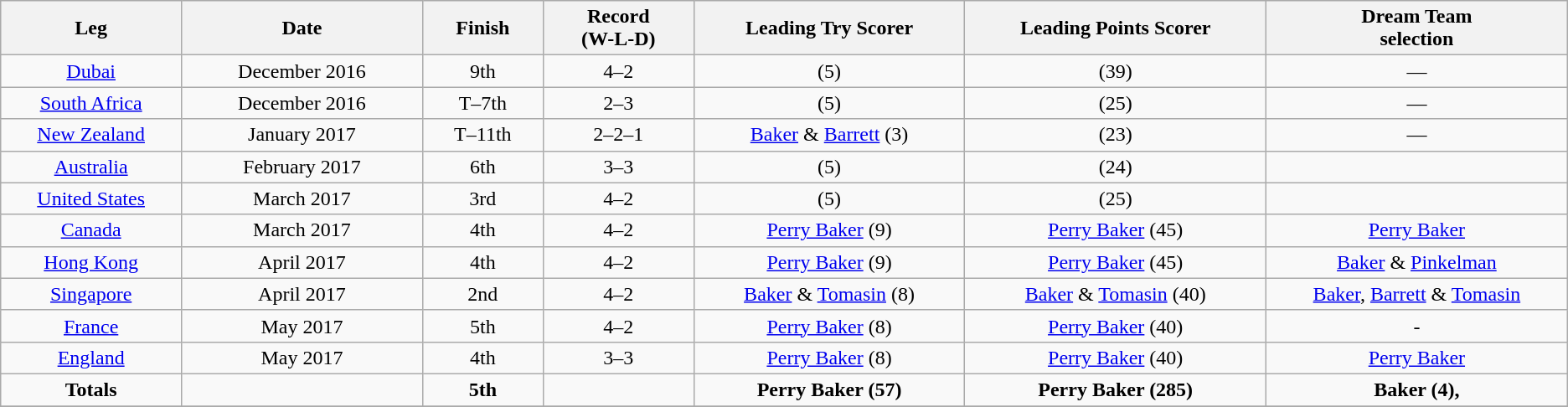<table class="wikitable sortable" style="text-align:center">
<tr bgcolor="#efefef">
<th width=6%>Leg</th>
<th width=8%>Date</th>
<th width=4%>Finish</th>
<th width=5%>Record <br> (W-L-D)</th>
<th width=9%>Leading Try Scorer</th>
<th width=10%>Leading Points Scorer</th>
<th width=10%>Dream Team <br> selection</th>
</tr>
<tr>
<td><a href='#'>Dubai</a></td>
<td>December 2016</td>
<td>9th</td>
<td>4–2</td>
<td> (5)</td>
<td> (39)</td>
<td>—</td>
</tr>
<tr>
<td><a href='#'>South Africa</a></td>
<td>December 2016</td>
<td>T–7th</td>
<td>2–3</td>
<td> (5)</td>
<td> (25)</td>
<td>—</td>
</tr>
<tr>
<td><a href='#'>New Zealand</a></td>
<td>January 2017</td>
<td>T–11th</td>
<td>2–2–1</td>
<td><a href='#'>Baker</a> & <a href='#'>Barrett</a> (3)</td>
<td> (23)</td>
<td>—</td>
</tr>
<tr>
<td><a href='#'>Australia</a></td>
<td>February 2017</td>
<td>6th</td>
<td>3–3</td>
<td> (5)</td>
<td> (24)</td>
<td></td>
</tr>
<tr>
<td><a href='#'>United States</a></td>
<td>March 2017</td>
<td>3rd</td>
<td>4–2</td>
<td> (5)</td>
<td> (25)</td>
<td></td>
</tr>
<tr>
<td><a href='#'>Canada</a></td>
<td>March 2017</td>
<td>4th</td>
<td>4–2</td>
<td><a href='#'>Perry Baker</a> (9)</td>
<td><a href='#'>Perry Baker</a> (45)</td>
<td><a href='#'>Perry Baker</a></td>
</tr>
<tr>
<td><a href='#'>Hong Kong</a></td>
<td>April 2017</td>
<td>4th</td>
<td>4–2</td>
<td><a href='#'>Perry Baker</a> (9)</td>
<td><a href='#'>Perry Baker</a> (45)</td>
<td><a href='#'>Baker</a> & <a href='#'>Pinkelman</a></td>
</tr>
<tr>
<td><a href='#'>Singapore</a></td>
<td>April 2017</td>
<td>2nd</td>
<td>4–2</td>
<td><a href='#'>Baker</a> & <a href='#'>Tomasin</a> (8)</td>
<td><a href='#'>Baker</a> & <a href='#'>Tomasin</a> (40)</td>
<td><a href='#'>Baker</a>, <a href='#'>Barrett</a> & <a href='#'>Tomasin</a></td>
</tr>
<tr>
<td><a href='#'>France</a></td>
<td>May 2017</td>
<td>5th</td>
<td>4–2</td>
<td><a href='#'>Perry Baker</a> (8)</td>
<td><a href='#'>Perry Baker</a> (40)</td>
<td>-</td>
</tr>
<tr>
<td><a href='#'>England</a></td>
<td>May 2017</td>
<td>4th</td>
<td>3–3</td>
<td><a href='#'>Perry Baker</a> (8)</td>
<td><a href='#'>Perry Baker</a> (40)</td>
<td><a href='#'>Perry Baker</a></td>
</tr>
<tr>
<td><strong>Totals</strong></td>
<td></td>
<td><strong>5th</strong></td>
<td></td>
<td><strong>Perry Baker (57)</strong></td>
<td><strong>Perry Baker (285)</strong></td>
<td><strong>Baker (4), </strong></td>
</tr>
<tr>
</tr>
</table>
